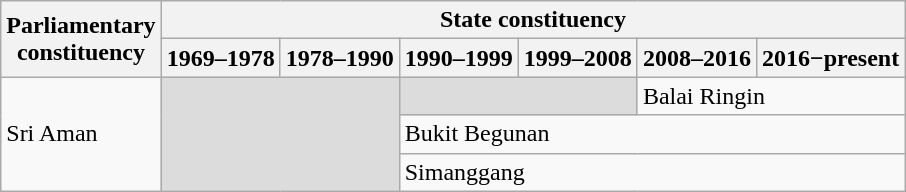<table class="wikitable">
<tr>
<th rowspan="2">Parliamentary<br>constituency</th>
<th colspan="6">State constituency</th>
</tr>
<tr>
<th>1969–1978</th>
<th>1978–1990</th>
<th>1990–1999</th>
<th>1999–2008</th>
<th>2008–2016</th>
<th>2016−present</th>
</tr>
<tr>
<td rowspan="3">Sri Aman</td>
<td colspan="2" rowspan="3" bgcolor="dcdcdc"></td>
<td colspan="2" bgcolor="dcdcdc"></td>
<td colspan="2">Balai Ringin</td>
</tr>
<tr>
<td colspan="4">Bukit Begunan</td>
</tr>
<tr>
<td colspan="4">Simanggang</td>
</tr>
</table>
